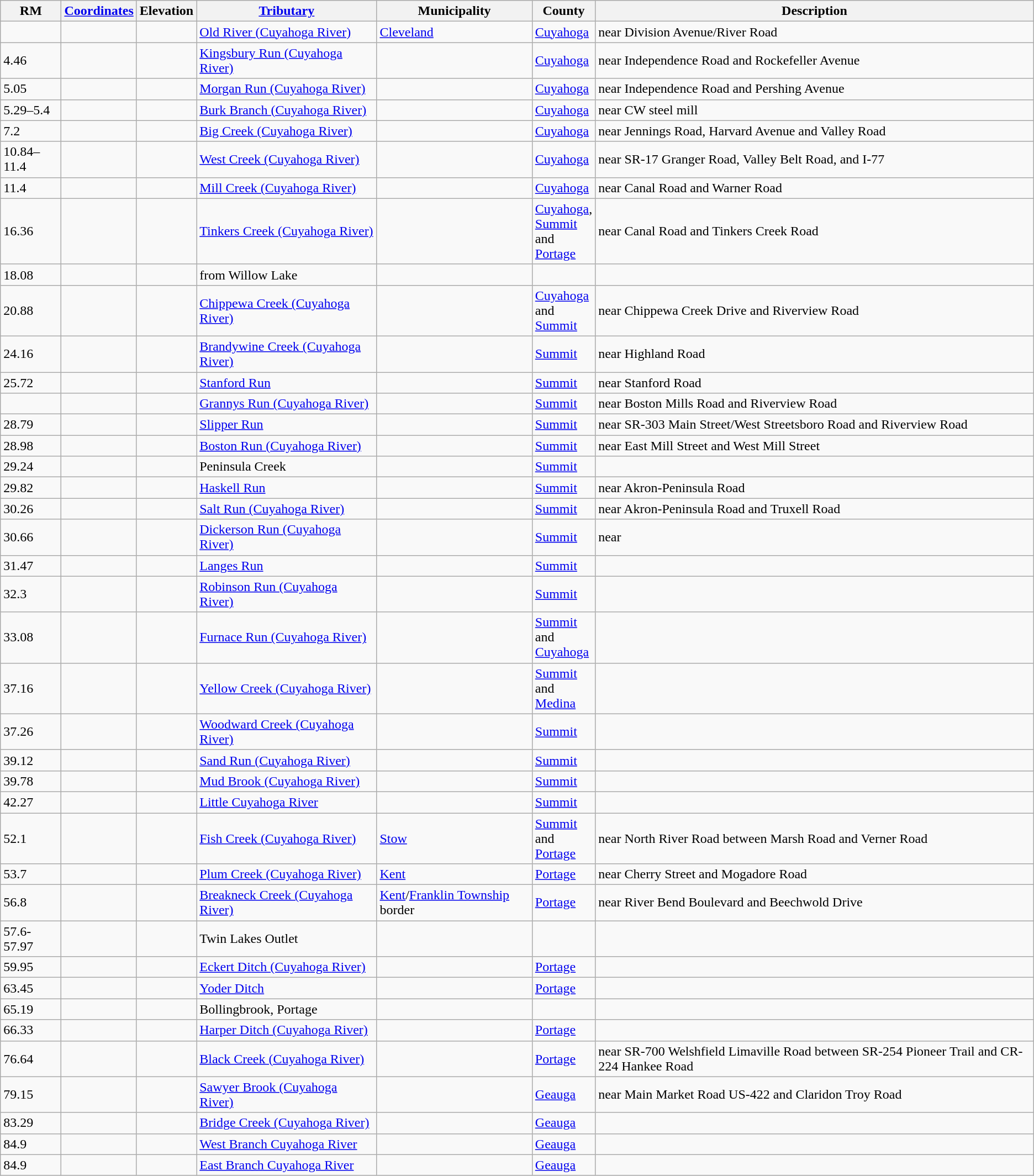<table class="wikitable sortable collapsible" >
<tr>
<th>RM<br></th>
<th><a href='#'>Coordinates</a></th>
<th>Elevation</th>
<th><a href='#'>Tributary</a></th>
<th>Municipality</th>
<th>County</th>
<th>Description</th>
</tr>
<tr>
<td></td>
<td></td>
<td></td>
<td><a href='#'>Old River (Cuyahoga River)</a></td>
<td><a href='#'>Cleveland</a></td>
<td><a href='#'>Cuyahoga</a></td>
<td>near Division Avenue/River Road</td>
</tr>
<tr>
<td>4.46<br></td>
<td></td>
<td></td>
<td><a href='#'>Kingsbury Run (Cuyahoga River)</a></td>
<td></td>
<td><a href='#'>Cuyahoga</a></td>
<td>near Independence Road and Rockefeller Avenue</td>
</tr>
<tr>
<td>5.05<br></td>
<td></td>
<td></td>
<td><a href='#'>Morgan Run (Cuyahoga River)</a></td>
<td></td>
<td><a href='#'>Cuyahoga</a></td>
<td>near Independence Road and Pershing Avenue</td>
</tr>
<tr>
<td>5.29–5.4<br></td>
<td></td>
<td></td>
<td><a href='#'>Burk Branch (Cuyahoga River)</a></td>
<td></td>
<td><a href='#'>Cuyahoga</a></td>
<td>near CW steel mill</td>
</tr>
<tr>
<td>7.2<br></td>
<td></td>
<td></td>
<td><a href='#'>Big Creek (Cuyahoga River)</a></td>
<td></td>
<td><a href='#'>Cuyahoga</a></td>
<td>near Jennings Road, Harvard Avenue and Valley Road</td>
</tr>
<tr>
<td>10.84–11.4<br></td>
<td></td>
<td></td>
<td><a href='#'>West Creek (Cuyahoga River)</a></td>
<td></td>
<td><a href='#'>Cuyahoga</a></td>
<td>near SR-17 Granger Road, Valley Belt Road, and I-77</td>
</tr>
<tr>
<td>11.4<br></td>
<td></td>
<td></td>
<td><a href='#'>Mill Creek (Cuyahoga River)</a></td>
<td></td>
<td><a href='#'>Cuyahoga</a></td>
<td>near Canal Road and Warner Road</td>
</tr>
<tr>
<td>16.36<br></td>
<td></td>
<td></td>
<td><a href='#'>Tinkers Creek (Cuyahoga River)</a></td>
<td></td>
<td><a href='#'>Cuyahoga</a>,<br><a href='#'>Summit</a><br>and<br><a href='#'>Portage</a></td>
<td>near Canal Road and Tinkers Creek Road</td>
</tr>
<tr>
<td>18.08</td>
<td></td>
<td></td>
<td>from Willow Lake</td>
<td></td>
<td></td>
<td></td>
</tr>
<tr>
<td>20.88<br></td>
<td></td>
<td></td>
<td><a href='#'>Chippewa Creek (Cuyahoga River)</a></td>
<td></td>
<td><a href='#'>Cuyahoga</a><br>and<br><a href='#'>Summit</a></td>
<td>near Chippewa Creek Drive and Riverview Road</td>
</tr>
<tr>
<td>24.16<br></td>
<td></td>
<td></td>
<td><a href='#'>Brandywine Creek (Cuyahoga River)</a></td>
<td></td>
<td><a href='#'>Summit</a></td>
<td>near Highland Road</td>
</tr>
<tr>
<td>25.72<br></td>
<td></td>
<td></td>
<td><a href='#'>Stanford Run</a></td>
<td></td>
<td><a href='#'>Summit</a></td>
<td>near Stanford Road</td>
</tr>
<tr>
<td></td>
<td></td>
<td></td>
<td><a href='#'>Grannys Run (Cuyahoga River)</a></td>
<td></td>
<td><a href='#'>Summit</a></td>
<td>near Boston Mills Road and Riverview Road</td>
</tr>
<tr>
<td>28.79<br></td>
<td></td>
<td></td>
<td><a href='#'>Slipper Run</a></td>
<td></td>
<td><a href='#'>Summit</a></td>
<td>near SR-303 Main Street/West Streetsboro Road and Riverview Road</td>
</tr>
<tr>
<td>28.98<br></td>
<td></td>
<td></td>
<td><a href='#'>Boston Run (Cuyahoga River)</a></td>
<td></td>
<td><a href='#'>Summit</a></td>
<td>near East Mill Street and West Mill Street</td>
</tr>
<tr>
<td>29.24<br></td>
<td></td>
<td></td>
<td>Peninsula Creek</td>
<td></td>
<td><a href='#'>Summit</a></td>
<td></td>
</tr>
<tr>
<td>29.82<br></td>
<td></td>
<td></td>
<td><a href='#'>Haskell Run</a></td>
<td></td>
<td><a href='#'>Summit</a></td>
<td>near Akron-Peninsula Road</td>
</tr>
<tr>
<td>30.26<br></td>
<td></td>
<td></td>
<td><a href='#'>Salt Run (Cuyahoga River)</a></td>
<td></td>
<td><a href='#'>Summit</a></td>
<td>near Akron-Peninsula Road and Truxell Road</td>
</tr>
<tr>
<td>30.66<br></td>
<td></td>
<td></td>
<td><a href='#'>Dickerson Run (Cuyahoga River)</a></td>
<td></td>
<td><a href='#'>Summit</a></td>
<td>near</td>
</tr>
<tr>
<td>31.47<br></td>
<td></td>
<td></td>
<td><a href='#'>Langes Run</a></td>
<td></td>
<td><a href='#'>Summit</a></td>
<td></td>
</tr>
<tr>
<td>32.3<br></td>
<td></td>
<td></td>
<td><a href='#'>Robinson Run (Cuyahoga River)</a></td>
<td></td>
<td><a href='#'>Summit</a></td>
<td></td>
</tr>
<tr>
<td>33.08<br></td>
<td></td>
<td></td>
<td><a href='#'>Furnace Run (Cuyahoga River)</a></td>
<td></td>
<td><a href='#'>Summit</a><br>and<br><a href='#'>Cuyahoga</a></td>
<td></td>
</tr>
<tr>
<td>37.16<br></td>
<td></td>
<td></td>
<td><a href='#'>Yellow Creek (Cuyahoga River)</a></td>
<td></td>
<td><a href='#'>Summit</a><br>and<br><a href='#'>Medina</a></td>
<td></td>
</tr>
<tr>
<td>37.26<br></td>
<td></td>
<td></td>
<td><a href='#'>Woodward Creek (Cuyahoga River)</a></td>
<td></td>
<td><a href='#'>Summit</a></td>
<td></td>
</tr>
<tr>
<td>39.12<br></td>
<td></td>
<td></td>
<td><a href='#'>Sand Run (Cuyahoga River)</a></td>
<td></td>
<td><a href='#'>Summit</a></td>
<td></td>
</tr>
<tr>
<td>39.78<br></td>
<td></td>
<td></td>
<td><a href='#'>Mud Brook (Cuyahoga River)</a></td>
<td></td>
<td><a href='#'>Summit</a></td>
<td></td>
</tr>
<tr>
<td>42.27<br></td>
<td></td>
<td></td>
<td><a href='#'>Little Cuyahoga River</a></td>
<td></td>
<td><a href='#'>Summit</a></td>
<td></td>
</tr>
<tr>
<td>52.1<br></td>
<td></td>
<td></td>
<td><a href='#'>Fish Creek (Cuyahoga River)</a></td>
<td><a href='#'>Stow</a></td>
<td><a href='#'>Summit</a><br>and<br><a href='#'>Portage</a></td>
<td>near North River Road between Marsh Road and Verner Road</td>
</tr>
<tr>
<td>53.7<br></td>
<td></td>
<td></td>
<td><a href='#'>Plum Creek (Cuyahoga River)</a></td>
<td><a href='#'>Kent</a></td>
<td><a href='#'>Portage</a></td>
<td>near Cherry Street and Mogadore Road</td>
</tr>
<tr>
<td>56.8<br></td>
<td></td>
<td></td>
<td><a href='#'>Breakneck Creek (Cuyahoga River)</a></td>
<td><a href='#'>Kent</a>/<a href='#'>Franklin Township</a> border</td>
<td><a href='#'>Portage</a></td>
<td>near River Bend Boulevard and Beechwold Drive</td>
</tr>
<tr>
<td>57.6-57.97<br></td>
<td></td>
<td></td>
<td>Twin Lakes Outlet</td>
<td></td>
<td></td>
<td></td>
</tr>
<tr>
<td>59.95<br></td>
<td></td>
<td></td>
<td><a href='#'>Eckert Ditch (Cuyahoga River)</a></td>
<td></td>
<td><a href='#'>Portage</a></td>
<td></td>
</tr>
<tr>
<td>63.45<br></td>
<td></td>
<td></td>
<td><a href='#'>Yoder Ditch</a></td>
<td></td>
<td><a href='#'>Portage</a></td>
<td></td>
</tr>
<tr>
<td>65.19<br></td>
<td></td>
<td></td>
<td>Bollingbrook, Portage</td>
<td></td>
<td></td>
<td></td>
</tr>
<tr>
<td>66.33<br></td>
<td></td>
<td></td>
<td><a href='#'>Harper Ditch (Cuyahoga River)</a></td>
<td></td>
<td><a href='#'>Portage</a></td>
<td></td>
</tr>
<tr>
<td>76.64<br></td>
<td></td>
<td></td>
<td><a href='#'>Black Creek (Cuyahoga River)</a></td>
<td></td>
<td><a href='#'>Portage</a></td>
<td>near SR-700 Welshfield Limaville Road between SR-254 Pioneer Trail and CR-224 Hankee Road</td>
</tr>
<tr>
<td>79.15<br></td>
<td></td>
<td></td>
<td><a href='#'>Sawyer Brook (Cuyahoga River)</a></td>
<td></td>
<td><a href='#'>Geauga</a></td>
<td>near Main Market Road US-422 and Claridon Troy Road</td>
</tr>
<tr>
<td>83.29<br></td>
<td></td>
<td></td>
<td><a href='#'>Bridge Creek (Cuyahoga River)</a></td>
<td></td>
<td><a href='#'>Geauga</a></td>
<td></td>
</tr>
<tr>
<td>84.9<br></td>
<td></td>
<td></td>
<td><a href='#'>West Branch Cuyahoga River</a></td>
<td></td>
<td><a href='#'>Geauga</a></td>
<td></td>
</tr>
<tr>
<td>84.9<br></td>
<td></td>
<td></td>
<td><a href='#'>East Branch Cuyahoga River</a></td>
<td></td>
<td><a href='#'>Geauga</a></td>
<td></td>
</tr>
</table>
